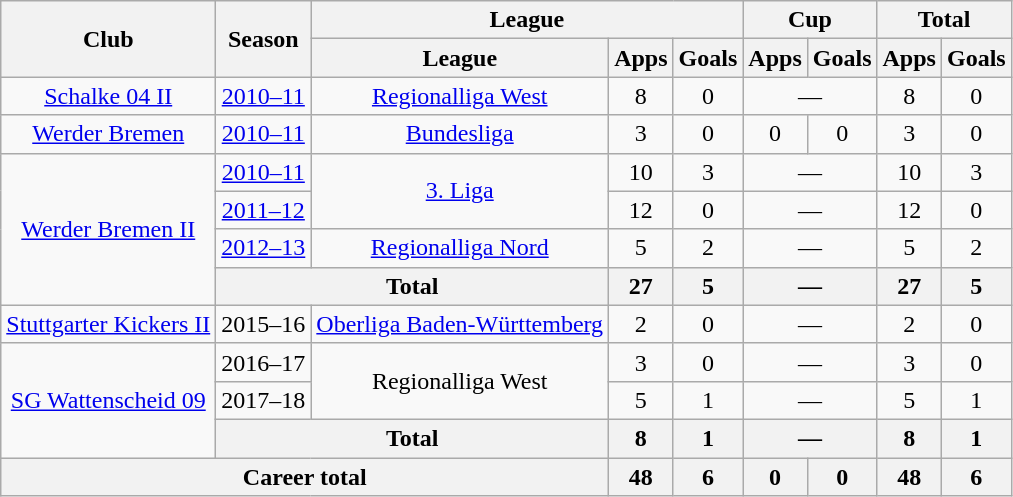<table class="wikitable" style="text-align:center">
<tr>
<th rowspan="2">Club</th>
<th rowspan="2">Season</th>
<th colspan="3">League</th>
<th colspan="2">Cup</th>
<th colspan="2">Total</th>
</tr>
<tr>
<th>League</th>
<th>Apps</th>
<th>Goals</th>
<th>Apps</th>
<th>Goals</th>
<th>Apps</th>
<th>Goals</th>
</tr>
<tr>
<td><a href='#'>Schalke 04 II</a></td>
<td><a href='#'>2010–11</a></td>
<td><a href='#'>Regionalliga West</a></td>
<td>8</td>
<td>0</td>
<td colspan="2">—</td>
<td>8</td>
<td>0</td>
</tr>
<tr>
<td><a href='#'>Werder Bremen</a></td>
<td><a href='#'>2010–11</a></td>
<td><a href='#'>Bundesliga</a></td>
<td>3</td>
<td>0</td>
<td>0</td>
<td>0</td>
<td>3</td>
<td>0</td>
</tr>
<tr>
<td rowspan="4"><a href='#'>Werder Bremen II</a></td>
<td><a href='#'>2010–11</a></td>
<td rowspan="2"><a href='#'>3. Liga</a></td>
<td>10</td>
<td>3</td>
<td colspan="2">—</td>
<td>10</td>
<td>3</td>
</tr>
<tr>
<td><a href='#'>2011–12</a></td>
<td>12</td>
<td>0</td>
<td colspan="2">—</td>
<td>12</td>
<td>0</td>
</tr>
<tr>
<td><a href='#'>2012–13</a></td>
<td><a href='#'>Regionalliga Nord</a></td>
<td>5</td>
<td>2</td>
<td colspan="2">—</td>
<td>5</td>
<td>2</td>
</tr>
<tr>
<th colspan="2">Total</th>
<th>27</th>
<th>5</th>
<th colspan="2">—</th>
<th>27</th>
<th>5</th>
</tr>
<tr>
<td><a href='#'>Stuttgarter Kickers II</a></td>
<td>2015–16</td>
<td><a href='#'>Oberliga Baden-Württemberg</a></td>
<td>2</td>
<td>0</td>
<td rowspan="1" colspan="2">—</td>
<td>2</td>
<td>0</td>
</tr>
<tr>
<td rowspan="3"><a href='#'>SG Wattenscheid 09</a></td>
<td>2016–17</td>
<td rowspan="2">Regionalliga West</td>
<td>3</td>
<td>0</td>
<td rowspan="1" colspan="2">—</td>
<td>3</td>
<td>0</td>
</tr>
<tr>
<td>2017–18</td>
<td>5</td>
<td>1</td>
<td rowspan="1" colspan="2">—</td>
<td>5</td>
<td>1</td>
</tr>
<tr>
<th colspan="2">Total</th>
<th>8</th>
<th>1</th>
<th colspan="2">—</th>
<th>8</th>
<th>1</th>
</tr>
<tr>
<th colspan="3">Career total</th>
<th>48</th>
<th>6</th>
<th>0</th>
<th>0</th>
<th>48</th>
<th>6</th>
</tr>
</table>
